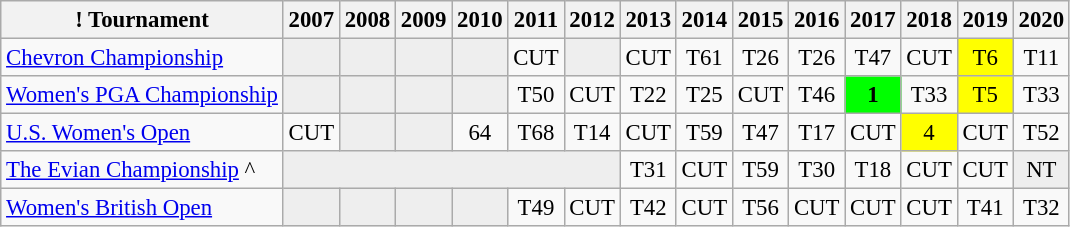<table class="wikitable" style="font-size:95%;text-align:center;">
<tr>
<th>! Tournament</th>
<th>2007</th>
<th>2008</th>
<th>2009</th>
<th>2010</th>
<th>2011</th>
<th>2012</th>
<th>2013</th>
<th>2014</th>
<th>2015</th>
<th>2016</th>
<th>2017</th>
<th>2018</th>
<th>2019</th>
<th>2020</th>
</tr>
<tr>
<td align=left><a href='#'>Chevron Championship</a></td>
<td style="background:#eeeeee;"></td>
<td style="background:#eeeeee;"></td>
<td style="background:#eeeeee;"></td>
<td style="background:#eeeeee;"></td>
<td>CUT</td>
<td style="background:#eeeeee;"></td>
<td>CUT</td>
<td>T61</td>
<td>T26</td>
<td>T26</td>
<td>T47</td>
<td>CUT</td>
<td style="background:yellow;">T6</td>
<td>T11</td>
</tr>
<tr>
<td align=left><a href='#'>Women's PGA Championship</a></td>
<td style="background:#eeeeee;"></td>
<td style="background:#eeeeee;"></td>
<td style="background:#eeeeee;"></td>
<td style="background:#eeeeee;"></td>
<td>T50</td>
<td>CUT</td>
<td>T22</td>
<td>T25</td>
<td>CUT</td>
<td>T46</td>
<td style="background:lime;"><strong>1</strong></td>
<td>T33</td>
<td style="background:yellow;">T5</td>
<td>T33</td>
</tr>
<tr>
<td align=left><a href='#'>U.S. Women's Open</a></td>
<td>CUT</td>
<td style="background:#eeeeee;"></td>
<td style="background:#eeeeee;"></td>
<td>64</td>
<td>T68</td>
<td>T14</td>
<td>CUT</td>
<td>T59</td>
<td>T47</td>
<td>T17</td>
<td>CUT</td>
<td style="background:yellow;">4</td>
<td>CUT</td>
<td>T52</td>
</tr>
<tr>
<td align=left><a href='#'>The Evian Championship</a> ^</td>
<td style="background:#eeeeee;" colspan=6></td>
<td>T31</td>
<td>CUT</td>
<td>T59</td>
<td>T30</td>
<td>T18</td>
<td>CUT</td>
<td>CUT</td>
<td style="background:#eeeeee;">NT</td>
</tr>
<tr>
<td align=left><a href='#'>Women's British Open</a></td>
<td style="background:#eeeeee;"></td>
<td style="background:#eeeeee;"></td>
<td style="background:#eeeeee;"></td>
<td style="background:#eeeeee;"></td>
<td>T49</td>
<td>CUT</td>
<td>T42</td>
<td>CUT</td>
<td>T56</td>
<td>CUT</td>
<td>CUT</td>
<td>CUT</td>
<td>T41</td>
<td>T32</td>
</tr>
</table>
